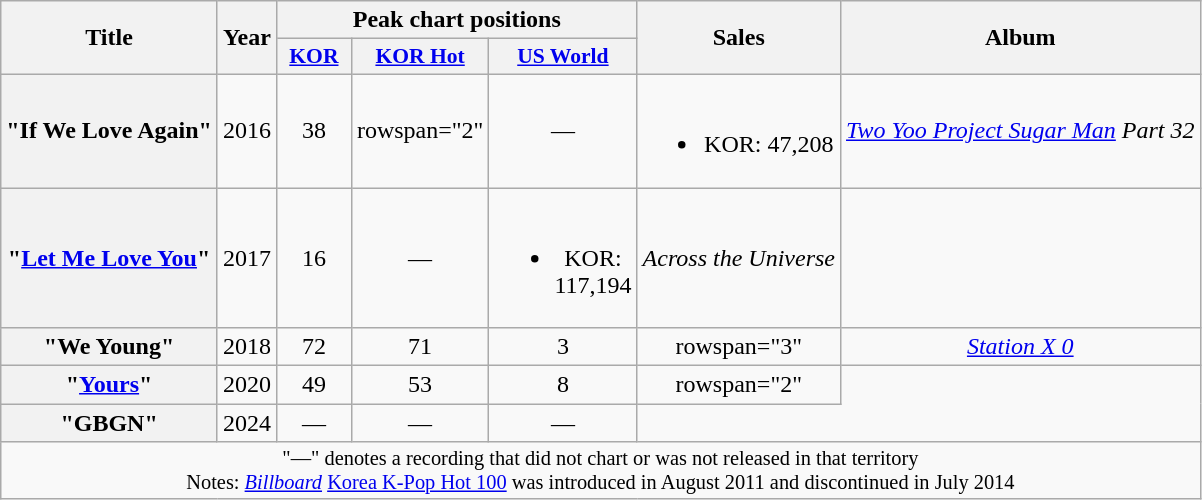<table class="wikitable plainrowheaders" style="text-align:center">
<tr>
<th scope="col" rowspan="2">Title</th>
<th scope="col" rowspan="2">Year</th>
<th scope="col" colspan="3">Peak chart positions</th>
<th scope="col" rowspan="2">Sales<br></th>
<th scope="col" rowspan="2">Album</th>
</tr>
<tr>
<th scope="col" style="font-size:90%; width:3em"><a href='#'>KOR</a><br></th>
<th scope="col" style="font-size:90%; width:3em"><a href='#'>KOR Hot</a><br></th>
<th scope="col" style="font-size:90%; width:3em"><a href='#'>US World</a><br></th>
</tr>
<tr>
<th scope="row">"If We Love Again" </th>
<td>2016</td>
<td>38</td>
<td>rowspan="2" </td>
<td>—</td>
<td><br><ul><li>KOR: 47,208</li></ul></td>
<td><em><a href='#'>Two Yoo Project Sugar Man</a></em> <em>Part 32</em></td>
</tr>
<tr>
<th scope="row">"<a href='#'>Let Me Love You</a>" </th>
<td>2017</td>
<td>16</td>
<td>—</td>
<td><br><ul><li>KOR: 117,194</li></ul></td>
<td><em>Across the Universe</em></td>
</tr>
<tr>
<th scope="row">"We Young" </th>
<td>2018</td>
<td>72</td>
<td>71</td>
<td>3</td>
<td>rowspan="3" </td>
<td><em><a href='#'>Station X 0</a></em></td>
</tr>
<tr>
<th scope="row">"<a href='#'>Yours</a>" </th>
<td>2020</td>
<td>49</td>
<td>53</td>
<td>8</td>
<td>rowspan="2" </td>
</tr>
<tr>
<th scope="row">"GBGN" </th>
<td>2024</td>
<td>—</td>
<td>—</td>
<td>—</td>
</tr>
<tr>
<td colspan="7" style="font-size:85%">"—" denotes a recording that did not chart or was not released in that territory<br>Notes: <em><a href='#'>Billboard</a></em> <a href='#'>Korea K-Pop Hot 100</a> was introduced in August 2011 and discontinued in July 2014</td>
</tr>
</table>
